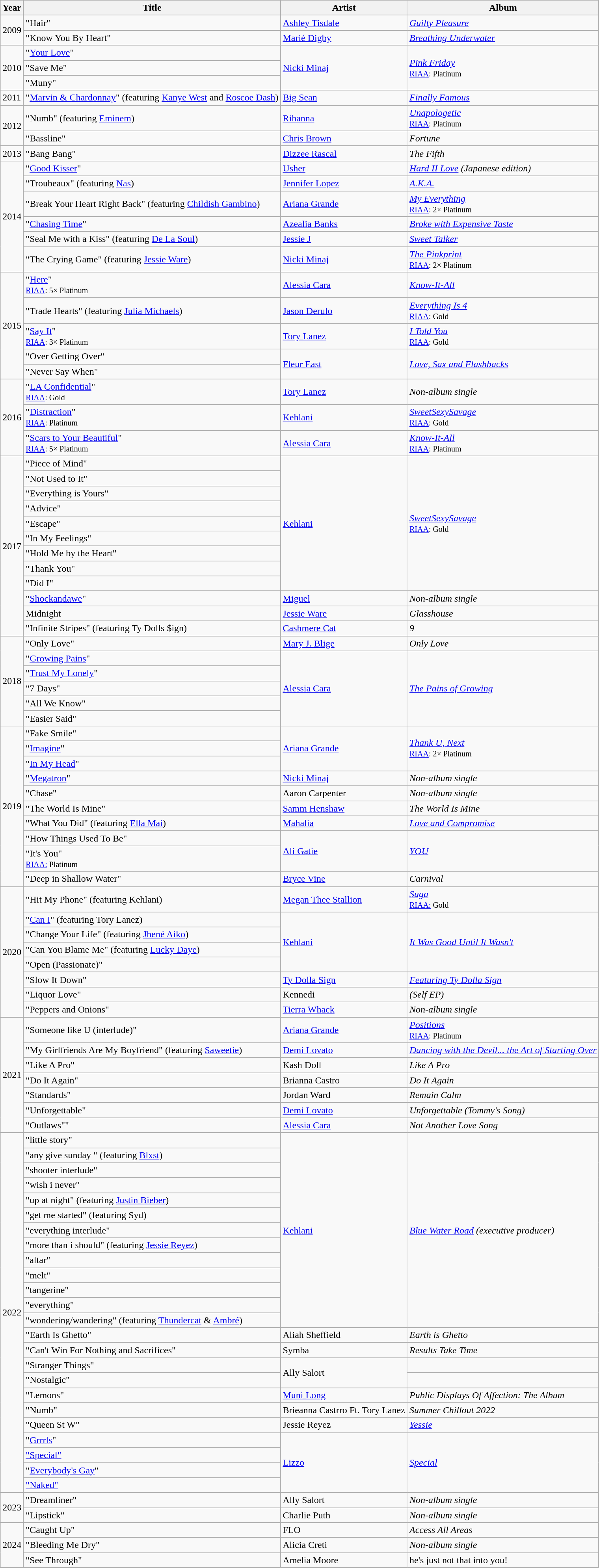<table class="wikitable">
<tr>
<th>Year</th>
<th>Title</th>
<th>Artist</th>
<th>Album</th>
</tr>
<tr>
<td rowspan="2">2009</td>
<td>"Hair"</td>
<td><a href='#'>Ashley Tisdale</a></td>
<td><em><a href='#'>Guilty Pleasure</a></em></td>
</tr>
<tr>
<td>"Know You By Heart"</td>
<td><a href='#'>Marié Digby</a></td>
<td><em><a href='#'>Breathing Underwater</a></em></td>
</tr>
<tr>
<td rowspan="3">2010</td>
<td>"<a href='#'>Your Love</a>"</td>
<td rowspan="3"><a href='#'>Nicki Minaj</a></td>
<td rowspan="3"><em><a href='#'>Pink Friday</a></em><br><small><a href='#'>RIAA</a>: Platinum</small></td>
</tr>
<tr>
<td>"Save Me"</td>
</tr>
<tr>
<td>"Muny"</td>
</tr>
<tr>
<td>2011</td>
<td>"<a href='#'>Marvin & Chardonnay</a>" (featuring <a href='#'>Kanye West</a> and <a href='#'>Roscoe Dash</a>)</td>
<td><a href='#'>Big Sean</a></td>
<td><em><a href='#'>Finally Famous</a></em></td>
</tr>
<tr>
<td rowspan="2">2012</td>
<td>"Numb" (featuring <a href='#'>Eminem</a>)</td>
<td><a href='#'>Rihanna</a></td>
<td><em><a href='#'>Unapologetic</a></em><br><small><a href='#'>RIAA</a>: Platinum</small></td>
</tr>
<tr>
<td>"Bassline"</td>
<td><a href='#'>Chris Brown</a></td>
<td><em>Fortune</em></td>
</tr>
<tr>
<td>2013</td>
<td>"Bang Bang"</td>
<td><a href='#'>Dizzee Rascal</a></td>
<td><em>The Fifth</em></td>
</tr>
<tr>
<td rowspan="6">2014</td>
<td>"<a href='#'>Good Kisser</a>"</td>
<td><a href='#'>Usher</a></td>
<td><em><a href='#'>Hard II Love</a> (Japanese edition)</em></td>
</tr>
<tr>
<td>"Troubeaux" (featuring <a href='#'>Nas</a>)</td>
<td><a href='#'>Jennifer Lopez</a></td>
<td><em><a href='#'>A.K.A.</a></em></td>
</tr>
<tr>
<td>"Break Your Heart Right Back" (featuring <a href='#'>Childish Gambino</a>)</td>
<td><a href='#'>Ariana Grande</a></td>
<td><em><a href='#'>My Everything</a></em><br><small><a href='#'>RIAA</a>: 2× Platinum</small></td>
</tr>
<tr>
<td>"<a href='#'>Chasing Time</a>"</td>
<td><a href='#'>Azealia Banks</a></td>
<td><em><a href='#'>Broke with Expensive Taste</a></em></td>
</tr>
<tr>
<td>"Seal Me with a Kiss" (featuring <a href='#'>De La Soul</a>)</td>
<td><a href='#'>Jessie J</a></td>
<td><em><a href='#'>Sweet Talker</a></em></td>
</tr>
<tr>
<td>"The Crying Game" (featuring <a href='#'>Jessie Ware</a>)</td>
<td><a href='#'>Nicki Minaj</a></td>
<td><em><a href='#'>The Pinkprint</a></em><br><small><a href='#'>RIAA</a>: 2× Platinum</small></td>
</tr>
<tr>
<td rowspan="5">2015</td>
<td>"<a href='#'>Here</a>"<br><small><a href='#'>RIAA</a>: 5× Platinum</small></td>
<td><a href='#'>Alessia Cara</a></td>
<td><em><a href='#'>Know-It-All</a></em></td>
</tr>
<tr>
<td>"Trade Hearts" (featuring <a href='#'>Julia Michaels</a>)</td>
<td><a href='#'>Jason Derulo</a></td>
<td><em><a href='#'>Everything Is 4</a></em><br><small><a href='#'>RIAA</a>: Gold</small></td>
</tr>
<tr>
<td>"<a href='#'>Say It</a>"<br><small><a href='#'>RIAA</a>: 3× Platinum</small></td>
<td><a href='#'>Tory Lanez</a></td>
<td><em><a href='#'>I Told You</a></em><br><small><a href='#'>RIAA</a>: Gold</small></td>
</tr>
<tr>
<td>"Over Getting Over"</td>
<td rowspan="2"><a href='#'>Fleur East</a></td>
<td rowspan="2"><em><a href='#'>Love, Sax and Flashbacks</a></em></td>
</tr>
<tr>
<td>"Never Say When"</td>
</tr>
<tr>
<td rowspan="3">2016</td>
<td>"<a href='#'>LA Confidential</a>"<br><small><a href='#'>RIAA</a>: Gold</small></td>
<td><a href='#'>Tory Lanez</a></td>
<td><em>Non-album single</em></td>
</tr>
<tr>
<td>"<a href='#'>Distraction</a>"<br><small><a href='#'>RIAA</a>: Platinum</small></td>
<td><a href='#'>Kehlani</a></td>
<td><em><a href='#'>SweetSexySavage</a></em><br><small><a href='#'>RIAA</a>: Gold</small></td>
</tr>
<tr>
<td>"<a href='#'>Scars to Your Beautiful</a>"<br><small><a href='#'>RIAA</a>: 5× Platinum</small></td>
<td><a href='#'>Alessia Cara</a></td>
<td><em><a href='#'>Know-It-All</a></em><br><small><a href='#'>RIAA</a>: Platinum</small></td>
</tr>
<tr>
<td rowspan="12">2017</td>
<td>"Piece of Mind"</td>
<td rowspan="9"><a href='#'>Kehlani</a></td>
<td rowspan="9"><em><a href='#'>SweetSexySavage</a></em><br><small><a href='#'>RIAA</a>: Gold</small></td>
</tr>
<tr>
<td>"Not Used to It"</td>
</tr>
<tr>
<td>"Everything is Yours"</td>
</tr>
<tr>
<td>"Advice"</td>
</tr>
<tr>
<td>"Escape"</td>
</tr>
<tr>
<td>"In My Feelings"</td>
</tr>
<tr>
<td>"Hold Me by the Heart"</td>
</tr>
<tr>
<td>"Thank You"</td>
</tr>
<tr>
<td>"Did I"</td>
</tr>
<tr>
<td>"<a href='#'>Shockandawe</a>"</td>
<td><a href='#'>Miguel</a></td>
<td><em>Non-album single</em></td>
</tr>
<tr>
<td>Midnight</td>
<td><a href='#'>Jessie Ware</a></td>
<td><em>Glasshouse</em></td>
</tr>
<tr>
<td>"Infinite Stripes" (featuring Ty Dolls $ign)</td>
<td><a href='#'>Cashmere Cat</a></td>
<td><em>9</em></td>
</tr>
<tr>
<td rowspan="6">2018</td>
<td>"Only Love"</td>
<td><a href='#'>Mary J. Blige</a></td>
<td><em>Only Love</em></td>
</tr>
<tr>
<td>"<a href='#'>Growing Pains</a>"</td>
<td rowspan="5"><a href='#'>Alessia Cara</a></td>
<td rowspan="5"><em><a href='#'>The Pains of Growing</a></em></td>
</tr>
<tr>
<td>"<a href='#'>Trust My Lonely</a>"</td>
</tr>
<tr>
<td>"7 Days"</td>
</tr>
<tr>
<td>"All We Know"</td>
</tr>
<tr>
<td>"Easier Said"</td>
</tr>
<tr>
<td rowspan="10">2019</td>
<td>"Fake Smile"</td>
<td rowspan="3"><a href='#'>Ariana Grande</a></td>
<td rowspan="3"><em><a href='#'>Thank U, Next</a></em><br><small><a href='#'>RIAA</a>: 2× Platinum</small></td>
</tr>
<tr>
<td>"<a href='#'>Imagine</a>"</td>
</tr>
<tr>
<td>"<a href='#'>In My Head</a>"</td>
</tr>
<tr>
<td>"<a href='#'>Megatron</a>"</td>
<td><a href='#'>Nicki Minaj</a></td>
<td><em>Non-album single</em></td>
</tr>
<tr>
<td>"Chase"</td>
<td>Aaron Carpenter</td>
<td><em>Non-album single</em></td>
</tr>
<tr>
<td>"The World Is Mine"</td>
<td><a href='#'>Samm Henshaw</a></td>
<td><em>The World Is Mine</em></td>
</tr>
<tr>
<td>"What You Did" (featuring <a href='#'>Ella Mai</a>)</td>
<td><a href='#'>Mahalia</a></td>
<td><em><a href='#'>Love and Compromise</a></em></td>
</tr>
<tr>
<td>"How Things Used To Be"</td>
<td rowspan="2"><a href='#'>Ali Gatie</a></td>
<td rowspan="2"><em><a href='#'>YOU</a></em></td>
</tr>
<tr>
<td>"It's You"<br><small><a href='#'>RIAA:</a> Platinum</small></td>
</tr>
<tr>
<td>"Deep in Shallow Water"</td>
<td><a href='#'>Bryce Vine</a></td>
<td><em>Carnival</em></td>
</tr>
<tr>
<td rowspan="8">2020</td>
<td>"Hit My Phone" (featuring Kehlani)</td>
<td><a href='#'>Megan Thee Stallion</a></td>
<td><a href='#'><em>Suga</em></a><br><small><a href='#'>RIAA:</a> Gold</small></td>
</tr>
<tr>
<td>"<a href='#'>Can I</a>" (featuring Tory Lanez)</td>
<td rowspan="4"><a href='#'>Kehlani</a></td>
<td rowspan="4"><em><a href='#'>It Was Good Until It Wasn't</a></em></td>
</tr>
<tr>
<td>"Change Your Life" (featuring <a href='#'>Jhené Aiko</a>)</td>
</tr>
<tr>
<td>"Can You Blame Me" (featuring <a href='#'>Lucky Daye</a>)</td>
</tr>
<tr>
<td>"Open (Passionate)"</td>
</tr>
<tr>
<td>"Slow It Down"</td>
<td><a href='#'>Ty Dolla Sign</a></td>
<td><em><a href='#'>Featuring Ty Dolla Sign</a></em></td>
</tr>
<tr>
<td>"Liquor Love"</td>
<td>Kennedi</td>
<td><em>(Self EP)</em></td>
</tr>
<tr>
<td>"Peppers and Onions"</td>
<td><a href='#'>Tierra Whack</a></td>
<td><em>Non-album single</em></td>
</tr>
<tr>
<td rowspan="7">2021</td>
<td>"Someone like U (interlude)"</td>
<td><a href='#'>Ariana Grande</a></td>
<td><a href='#'><em>Positions</em></a><br><small><a href='#'>RIAA</a>: Platinum</small></td>
</tr>
<tr>
<td>"My Girlfriends Are My Boyfriend" (featuring <a href='#'>Saweetie</a>)</td>
<td><a href='#'>Demi Lovato</a></td>
<td><em><a href='#'>Dancing with the Devil... the Art of Starting Over</a></em></td>
</tr>
<tr>
<td>"Like A Pro"</td>
<td>Kash Doll</td>
<td><em>Like A Pro</em></td>
</tr>
<tr>
<td>"Do It Again"</td>
<td>Brianna Castro</td>
<td><em>Do It Again</em></td>
</tr>
<tr>
<td>"Standards"</td>
<td>Jordan Ward</td>
<td><em>Remain Calm</em></td>
</tr>
<tr>
<td>"Unforgettable"</td>
<td><a href='#'>Demi Lovato</a></td>
<td><em>Unforgettable (Tommy's Song)</em></td>
</tr>
<tr>
<td>"Outlaws""</td>
<td><a href='#'>Alessia Cara</a></td>
<td><em>Not Another Love Song</em></td>
</tr>
<tr>
<td rowspan="24">2022</td>
<td>"little story"</td>
<td rowspan="13"><a href='#'>Kehlani</a></td>
<td rowspan="13"><em><a href='#'>Blue Water Road</a> (executive producer)</em></td>
</tr>
<tr>
<td>"any give sunday " (featuring <a href='#'>Blxst</a>)</td>
</tr>
<tr>
<td>"shooter interlude"</td>
</tr>
<tr>
<td>"wish i never"</td>
</tr>
<tr>
<td>"up at night" (featuring <a href='#'>Justin Bieber</a>)</td>
</tr>
<tr>
<td>"get me started" (featuring Syd)</td>
</tr>
<tr>
<td>"everything interlude"</td>
</tr>
<tr>
<td>"more than i should" (featuring <a href='#'>Jessie Reyez</a>)</td>
</tr>
<tr>
<td>"altar"</td>
</tr>
<tr>
<td>"melt"</td>
</tr>
<tr>
<td>"tangerine"</td>
</tr>
<tr>
<td>"everything"</td>
</tr>
<tr>
<td>"wondering/wandering" (featuring <a href='#'>Thundercat</a> & <a href='#'>Ambré</a>)</td>
</tr>
<tr>
<td>"Earth Is Ghetto"</td>
<td>Aliah Sheffield</td>
<td><em>Earth is Ghetto</em></td>
</tr>
<tr>
<td>"Can't Win For Nothing and Sacrifices"</td>
<td>Symba</td>
<td><em>Results Take Time</em></td>
</tr>
<tr>
<td>"Stranger Things"</td>
<td rowspan="2">Ally Salort</td>
<td></td>
</tr>
<tr>
<td>"Nostalgic"</td>
<td></td>
</tr>
<tr>
<td>"Lemons"</td>
<td><a href='#'>Muni Long</a></td>
<td><em>Public Displays Of Affection: The Album</em></td>
</tr>
<tr>
<td>"Numb"</td>
<td>Brieanna Castrro Ft. Tory Lanez</td>
<td><em>Summer Chillout 2022</em></td>
</tr>
<tr>
<td>"Queen St W"</td>
<td>Jessie Reyez</td>
<td><em><a href='#'>Yessie</a></em></td>
</tr>
<tr>
<td>"<a href='#'>Grrrls</a>"</td>
<td rowspan="4"><a href='#'>Lizzo</a></td>
<td rowspan="4"><a href='#'><em>Special</em></a></td>
</tr>
<tr>
<td><a href='#'>"Special"</a></td>
</tr>
<tr>
<td>"<a href='#'>Everybody's Gay</a>"</td>
</tr>
<tr>
<td><a href='#'>"Naked"</a></td>
</tr>
<tr>
<td rowspan="2">2023</td>
<td>"Dreamliner"</td>
<td>Ally Salort</td>
<td><em>Non-album single</em></td>
</tr>
<tr>
<td>"Lipstick"</td>
<td>Charlie Puth</td>
<td><em>Non-album single</em></td>
</tr>
<tr>
<td rowspan="3">2024</td>
<td>"Caught Up"</td>
<td>FLO</td>
<td><em>Access All Areas</em></td>
</tr>
<tr>
<td>"Bleeding Me Dry"</td>
<td>Alicia Creti</td>
<td><em>Non-album single</em></td>
</tr>
<tr>
<td>"See Through"</td>
<td>Amelia Moore</td>
<td>he's just not that into you!</td>
</tr>
</table>
